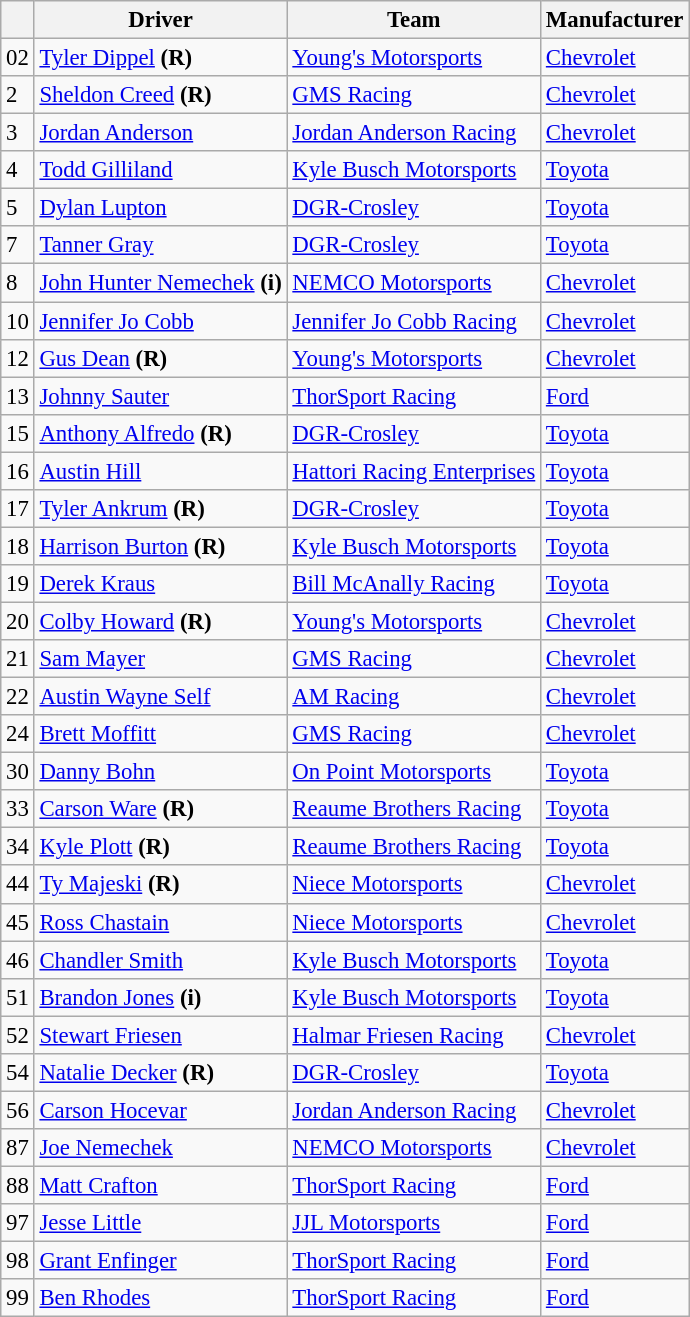<table class="wikitable" style="font-size:95%">
<tr>
<th></th>
<th>Driver</th>
<th>Team</th>
<th>Manufacturer</th>
</tr>
<tr>
<td>02</td>
<td><a href='#'>Tyler Dippel</a> <strong>(R)</strong></td>
<td><a href='#'>Young's Motorsports</a></td>
<td><a href='#'>Chevrolet</a></td>
</tr>
<tr>
<td>2</td>
<td><a href='#'>Sheldon Creed</a> <strong>(R)</strong></td>
<td><a href='#'>GMS Racing</a></td>
<td><a href='#'>Chevrolet</a></td>
</tr>
<tr>
<td>3</td>
<td><a href='#'>Jordan Anderson</a></td>
<td><a href='#'>Jordan Anderson Racing</a></td>
<td><a href='#'>Chevrolet</a></td>
</tr>
<tr>
<td>4</td>
<td><a href='#'>Todd Gilliland</a></td>
<td><a href='#'>Kyle Busch Motorsports</a></td>
<td><a href='#'>Toyota</a></td>
</tr>
<tr>
<td>5</td>
<td><a href='#'>Dylan Lupton</a></td>
<td><a href='#'>DGR-Crosley</a></td>
<td><a href='#'>Toyota</a></td>
</tr>
<tr>
<td>7</td>
<td><a href='#'>Tanner Gray</a></td>
<td><a href='#'>DGR-Crosley</a></td>
<td><a href='#'>Toyota</a></td>
</tr>
<tr>
<td>8</td>
<td><a href='#'>John Hunter Nemechek</a> <strong>(i)</strong></td>
<td><a href='#'>NEMCO Motorsports</a></td>
<td><a href='#'>Chevrolet</a></td>
</tr>
<tr>
<td>10</td>
<td><a href='#'>Jennifer Jo Cobb</a></td>
<td><a href='#'>Jennifer Jo Cobb Racing</a></td>
<td><a href='#'>Chevrolet</a></td>
</tr>
<tr>
<td>12</td>
<td><a href='#'>Gus Dean</a> <strong>(R)</strong></td>
<td><a href='#'>Young's Motorsports</a></td>
<td><a href='#'>Chevrolet</a></td>
</tr>
<tr>
<td>13</td>
<td><a href='#'>Johnny Sauter</a></td>
<td><a href='#'>ThorSport Racing</a></td>
<td><a href='#'>Ford</a></td>
</tr>
<tr>
<td>15</td>
<td><a href='#'>Anthony Alfredo</a> <strong>(R)</strong></td>
<td><a href='#'>DGR-Crosley</a></td>
<td><a href='#'>Toyota</a></td>
</tr>
<tr>
<td>16</td>
<td><a href='#'>Austin Hill</a></td>
<td><a href='#'>Hattori Racing Enterprises</a></td>
<td><a href='#'>Toyota</a></td>
</tr>
<tr>
<td>17</td>
<td><a href='#'>Tyler Ankrum</a> <strong>(R)</strong></td>
<td><a href='#'>DGR-Crosley</a></td>
<td><a href='#'>Toyota</a></td>
</tr>
<tr>
<td>18</td>
<td><a href='#'>Harrison Burton</a> <strong>(R)</strong></td>
<td><a href='#'>Kyle Busch Motorsports</a></td>
<td><a href='#'>Toyota</a></td>
</tr>
<tr>
<td>19</td>
<td><a href='#'>Derek Kraus</a></td>
<td><a href='#'>Bill McAnally Racing</a></td>
<td><a href='#'>Toyota</a></td>
</tr>
<tr>
<td>20</td>
<td><a href='#'>Colby Howard</a> <strong>(R)</strong></td>
<td><a href='#'>Young's Motorsports</a></td>
<td><a href='#'>Chevrolet</a></td>
</tr>
<tr>
<td>21</td>
<td><a href='#'>Sam Mayer</a></td>
<td><a href='#'>GMS Racing</a></td>
<td><a href='#'>Chevrolet</a></td>
</tr>
<tr>
<td>22</td>
<td><a href='#'>Austin Wayne Self</a></td>
<td><a href='#'>AM Racing</a></td>
<td><a href='#'>Chevrolet</a></td>
</tr>
<tr>
<td>24</td>
<td><a href='#'>Brett Moffitt</a></td>
<td><a href='#'>GMS Racing</a></td>
<td><a href='#'>Chevrolet</a></td>
</tr>
<tr>
<td>30</td>
<td><a href='#'>Danny Bohn</a></td>
<td><a href='#'>On Point Motorsports</a></td>
<td><a href='#'>Toyota</a></td>
</tr>
<tr>
<td>33</td>
<td><a href='#'>Carson Ware</a> <strong>(R)</strong></td>
<td><a href='#'>Reaume Brothers Racing</a></td>
<td><a href='#'>Toyota</a></td>
</tr>
<tr>
<td>34</td>
<td><a href='#'>Kyle Plott</a> <strong>(R)</strong></td>
<td><a href='#'>Reaume Brothers Racing</a></td>
<td><a href='#'>Toyota</a></td>
</tr>
<tr>
<td>44</td>
<td><a href='#'>Ty Majeski</a> <strong>(R)</strong></td>
<td><a href='#'>Niece Motorsports</a></td>
<td><a href='#'>Chevrolet</a></td>
</tr>
<tr>
<td>45</td>
<td><a href='#'>Ross Chastain</a></td>
<td><a href='#'>Niece Motorsports</a></td>
<td><a href='#'>Chevrolet</a></td>
</tr>
<tr>
<td>46</td>
<td><a href='#'>Chandler Smith</a></td>
<td><a href='#'>Kyle Busch Motorsports</a></td>
<td><a href='#'>Toyota</a></td>
</tr>
<tr>
<td>51</td>
<td><a href='#'>Brandon Jones</a> <strong>(i)</strong></td>
<td><a href='#'>Kyle Busch Motorsports</a></td>
<td><a href='#'>Toyota</a></td>
</tr>
<tr>
<td>52</td>
<td><a href='#'>Stewart Friesen</a></td>
<td><a href='#'>Halmar Friesen Racing</a></td>
<td><a href='#'>Chevrolet</a></td>
</tr>
<tr>
<td>54</td>
<td><a href='#'>Natalie Decker</a> <strong>(R)</strong></td>
<td><a href='#'>DGR-Crosley</a></td>
<td><a href='#'>Toyota</a></td>
</tr>
<tr>
<td>56</td>
<td><a href='#'>Carson Hocevar</a></td>
<td><a href='#'>Jordan Anderson Racing</a></td>
<td><a href='#'>Chevrolet</a></td>
</tr>
<tr>
<td>87</td>
<td><a href='#'>Joe Nemechek</a></td>
<td><a href='#'>NEMCO Motorsports</a></td>
<td><a href='#'>Chevrolet</a></td>
</tr>
<tr>
<td>88</td>
<td><a href='#'>Matt Crafton</a></td>
<td><a href='#'>ThorSport Racing</a></td>
<td><a href='#'>Ford</a></td>
</tr>
<tr>
<td>97</td>
<td><a href='#'>Jesse Little</a></td>
<td><a href='#'>JJL Motorsports</a></td>
<td><a href='#'>Ford</a></td>
</tr>
<tr>
<td>98</td>
<td><a href='#'>Grant Enfinger</a></td>
<td><a href='#'>ThorSport Racing</a></td>
<td><a href='#'>Ford</a></td>
</tr>
<tr>
<td>99</td>
<td><a href='#'>Ben Rhodes</a></td>
<td><a href='#'>ThorSport Racing</a></td>
<td><a href='#'>Ford</a></td>
</tr>
</table>
